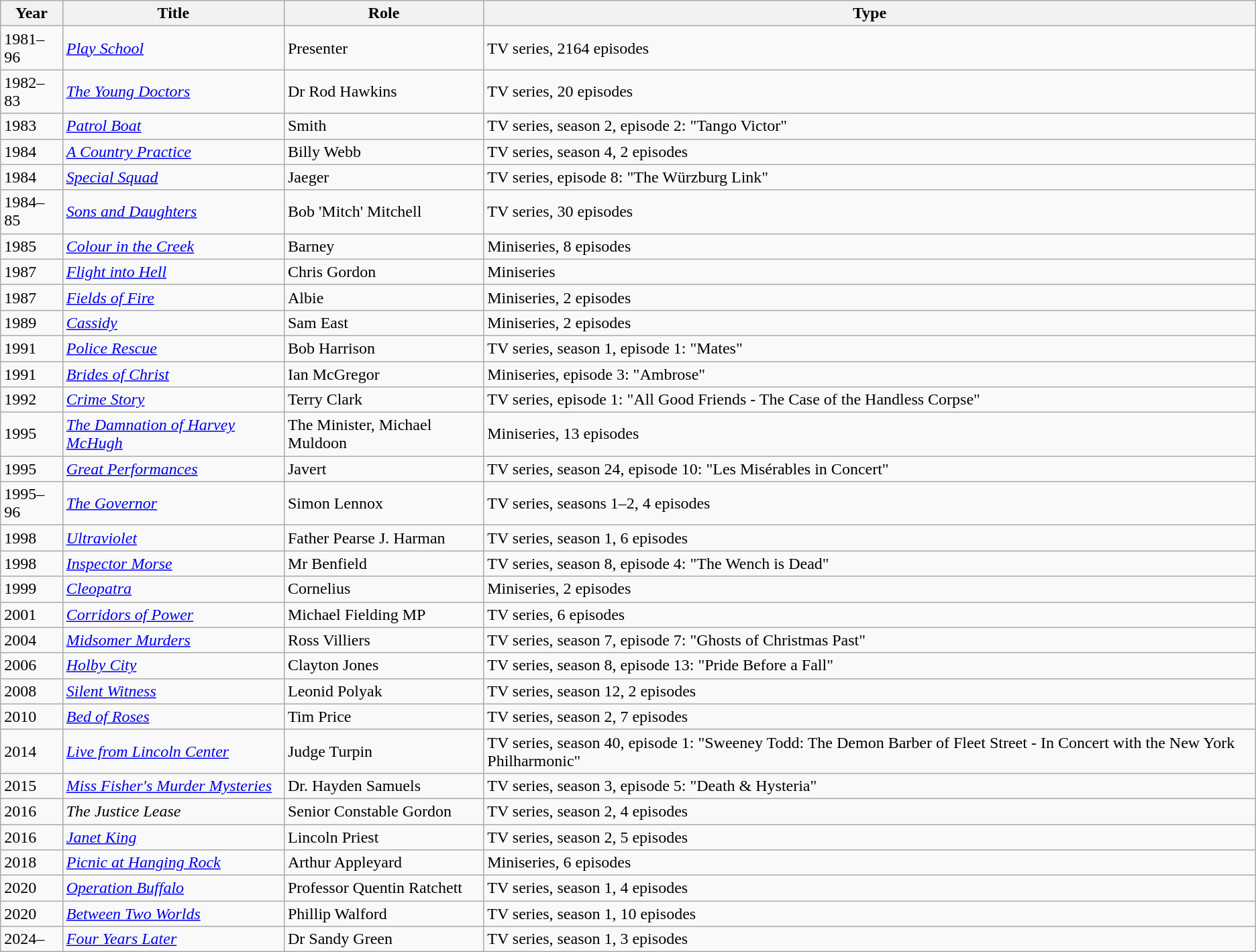<table class="wikitable sortable">
<tr>
<th scope="col">Year</th>
<th scope="col">Title</th>
<th scope="col">Role</th>
<th scope="col">Type</th>
</tr>
<tr>
<td>1981–96</td>
<td><em><a href='#'>Play School</a></em></td>
<td>Presenter</td>
<td>TV series, 2164 episodes</td>
</tr>
<tr>
<td>1982–83</td>
<td><em><a href='#'>The Young Doctors</a></em></td>
<td>Dr Rod Hawkins</td>
<td>TV series, 20 episodes</td>
</tr>
<tr>
<td>1983</td>
<td><em><a href='#'>Patrol Boat</a></em></td>
<td>Smith</td>
<td>TV series, season 2, episode 2: "Tango Victor"</td>
</tr>
<tr>
<td>1984</td>
<td><em><a href='#'>A Country Practice</a></em></td>
<td>Billy Webb</td>
<td>TV series, season 4, 2 episodes</td>
</tr>
<tr>
<td>1984</td>
<td><em><a href='#'>Special Squad</a></em></td>
<td>Jaeger</td>
<td>TV series, episode 8: "The Würzburg Link"</td>
</tr>
<tr>
<td>1984–85</td>
<td><em><a href='#'>Sons and Daughters</a></em></td>
<td>Bob 'Mitch' Mitchell</td>
<td>TV series, 30 episodes</td>
</tr>
<tr>
<td>1985</td>
<td><em><a href='#'>Colour in the Creek</a></em></td>
<td>Barney</td>
<td>Miniseries, 8 episodes</td>
</tr>
<tr>
<td>1987</td>
<td><em><a href='#'>Flight into Hell</a></em></td>
<td>Chris Gordon</td>
<td>Miniseries</td>
</tr>
<tr>
<td>1987</td>
<td><em><a href='#'>Fields of Fire</a></em></td>
<td>Albie</td>
<td>Miniseries, 2 episodes</td>
</tr>
<tr>
<td>1989</td>
<td><em><a href='#'>Cassidy</a></em></td>
<td>Sam East</td>
<td>Miniseries, 2 episodes</td>
</tr>
<tr>
<td>1991</td>
<td><em><a href='#'>Police Rescue</a></em></td>
<td>Bob Harrison</td>
<td>TV series, season 1, episode 1: "Mates"</td>
</tr>
<tr>
<td>1991</td>
<td><em><a href='#'>Brides of Christ</a></em></td>
<td>Ian McGregor</td>
<td>Miniseries, episode 3: "Ambrose"</td>
</tr>
<tr>
<td>1992</td>
<td><em><a href='#'>Crime Story</a></em></td>
<td>Terry Clark</td>
<td>TV series, episode 1: "All Good Friends - The Case of the Handless Corpse"</td>
</tr>
<tr>
<td>1995</td>
<td><em><a href='#'>The Damnation of Harvey McHugh</a></em></td>
<td>The Minister, Michael Muldoon</td>
<td>Miniseries, 13 episodes</td>
</tr>
<tr>
<td>1995</td>
<td><em><a href='#'>Great Performances</a></em></td>
<td>Javert</td>
<td>TV series, season 24, episode 10: "Les Misérables in Concert"</td>
</tr>
<tr>
<td>1995–96</td>
<td><em><a href='#'>The Governor</a></em></td>
<td>Simon Lennox</td>
<td>TV series, seasons 1–2, 4 episodes</td>
</tr>
<tr>
<td>1998</td>
<td><em><a href='#'>Ultraviolet</a></em></td>
<td>Father Pearse J. Harman</td>
<td>TV series, season 1, 6 episodes</td>
</tr>
<tr>
<td>1998</td>
<td><em><a href='#'>Inspector Morse</a></em></td>
<td>Mr Benfield</td>
<td>TV series, season 8, episode 4: "The Wench is Dead"</td>
</tr>
<tr>
<td>1999</td>
<td><em><a href='#'>Cleopatra</a></em></td>
<td>Cornelius</td>
<td>Miniseries, 2 episodes</td>
</tr>
<tr>
<td>2001</td>
<td><em><a href='#'>Corridors of Power</a></em></td>
<td>Michael Fielding MP</td>
<td>TV series, 6 episodes</td>
</tr>
<tr>
<td>2004</td>
<td><em><a href='#'>Midsomer Murders</a></em></td>
<td>Ross Villiers</td>
<td>TV series, season 7, episode 7: "Ghosts of Christmas Past"</td>
</tr>
<tr>
<td>2006</td>
<td><em><a href='#'>Holby City</a></em></td>
<td>Clayton Jones</td>
<td>TV series, season 8, episode 13: "Pride Before a Fall"</td>
</tr>
<tr>
<td>2008</td>
<td><em><a href='#'>Silent Witness</a></em></td>
<td>Leonid Polyak</td>
<td>TV series, season 12, 2 episodes</td>
</tr>
<tr>
<td>2010</td>
<td><em><a href='#'>Bed of Roses</a></em></td>
<td>Tim Price</td>
<td>TV series, season 2, 7 episodes</td>
</tr>
<tr>
<td>2014</td>
<td><em><a href='#'>Live from Lincoln Center</a></em></td>
<td>Judge Turpin</td>
<td>TV series, season 40, episode 1: "Sweeney Todd: The Demon Barber of Fleet Street - In Concert with the New York Philharmonic"</td>
</tr>
<tr>
<td>2015</td>
<td><em><a href='#'>Miss Fisher's Murder Mysteries</a></em></td>
<td>Dr. Hayden Samuels</td>
<td>TV series, season 3, episode 5: "Death & Hysteria"</td>
</tr>
<tr>
<td>2016</td>
<td><em>The Justice Lease</em></td>
<td>Senior Constable Gordon</td>
<td>TV series, season 2, 4 episodes</td>
</tr>
<tr>
<td>2016</td>
<td><em><a href='#'>Janet King</a></em></td>
<td>Lincoln Priest</td>
<td>TV series, season 2, 5 episodes</td>
</tr>
<tr>
<td>2018</td>
<td><em><a href='#'>Picnic at Hanging Rock</a></em></td>
<td>Arthur Appleyard</td>
<td>Miniseries, 6 episodes</td>
</tr>
<tr>
<td>2020</td>
<td><em><a href='#'>Operation Buffalo</a></em></td>
<td>Professor Quentin Ratchett</td>
<td>TV series, season 1, 4 episodes</td>
</tr>
<tr>
<td>2020</td>
<td><em><a href='#'>Between Two Worlds</a></em></td>
<td>Phillip Walford</td>
<td>TV series, season 1, 10 episodes</td>
</tr>
<tr>
<td>2024–</td>
<td><em><a href='#'>Four Years Later</a></em></td>
<td>Dr Sandy Green</td>
<td>TV series, season 1, 3 episodes</td>
</tr>
</table>
